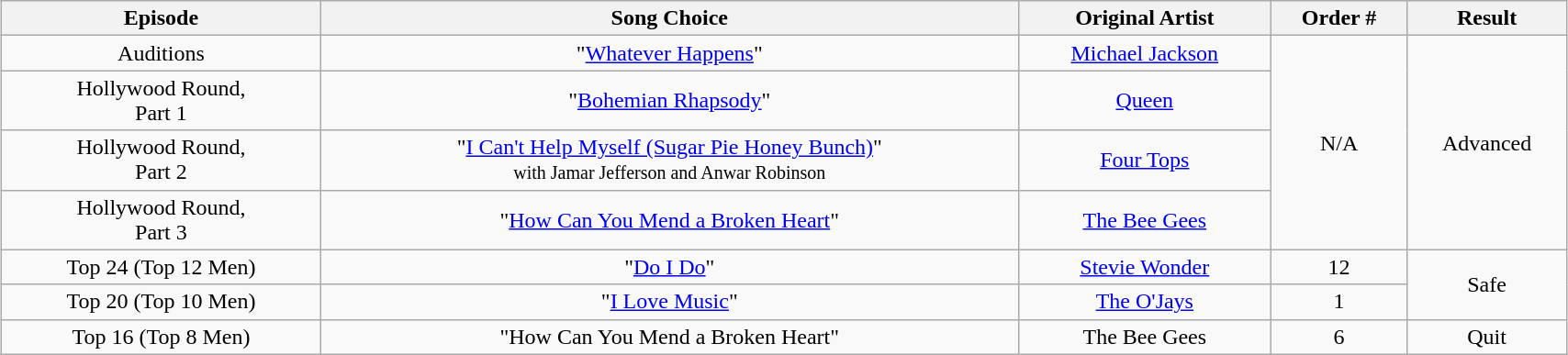<table class="wikitable collapsible autocollapse" style="width:90%; margin:1em auto 1em auto; text-align:center;">
<tr>
<th>Episode</th>
<th>Song Choice</th>
<th>Original Artist</th>
<th>Order #</th>
<th>Result</th>
</tr>
<tr>
<td>Auditions</td>
<td>"<a href='#'>Whatever Happens</a>"</td>
<td><a href='#'>Michael Jackson</a></td>
<td rowspan=4>N/A</td>
<td rowspan=4>Advanced</td>
</tr>
<tr>
<td>Hollywood Round, <br> Part 1</td>
<td>"<a href='#'>Bohemian Rhapsody</a>"</td>
<td><a href='#'>Queen</a></td>
</tr>
<tr>
<td>Hollywood Round, <br> Part 2</td>
<td>"<a href='#'>I Can't Help Myself (Sugar Pie Honey Bunch)</a>"<br> <small>with Jamar Jefferson and Anwar Robinson</small></td>
<td><a href='#'>Four Tops</a></td>
</tr>
<tr>
<td>Hollywood Round, <br> Part 3</td>
<td>"<a href='#'>How Can You Mend a Broken Heart</a>"</td>
<td><a href='#'>The Bee Gees</a></td>
</tr>
<tr>
<td>Top 24 (Top 12 Men)</td>
<td>"<a href='#'>Do I Do</a>"</td>
<td><a href='#'>Stevie Wonder</a></td>
<td>12</td>
<td rowspan=2>Safe</td>
</tr>
<tr>
<td>Top 20 (Top 10 Men)</td>
<td>"<a href='#'>I Love Music</a>"</td>
<td><a href='#'>The O'Jays</a></td>
<td>1</td>
</tr>
<tr>
<td>Top 16 (Top 8 Men)</td>
<td>"How Can You Mend a Broken Heart"</td>
<td>The Bee Gees</td>
<td>6</td>
<td>Quit</td>
</tr>
</table>
